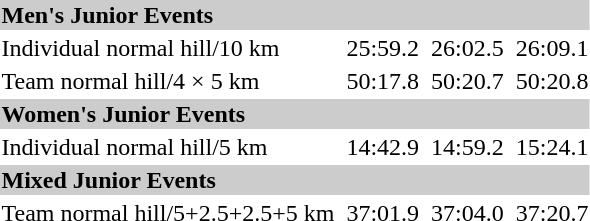<table>
<tr style="background:#ccc;">
<td colspan=7><strong>Men's Junior Events</strong></td>
</tr>
<tr>
<td>Individual normal hill/10 km</td>
<td></td>
<td>25:59.2</td>
<td></td>
<td>26:02.5</td>
<td></td>
<td>26:09.1</td>
</tr>
<tr>
<td>Team normal hill/4 × 5 km</td>
<td></td>
<td>50:17.8</td>
<td></td>
<td>50:20.7</td>
<td></td>
<td>50:20.8</td>
</tr>
<tr style="background:#ccc;">
<td colspan=7><strong>Women's Junior Events</strong></td>
</tr>
<tr>
<td>Individual normal hill/5 km</td>
<td></td>
<td>14:42.9</td>
<td></td>
<td>14:59.2</td>
<td></td>
<td>15:24.1</td>
</tr>
<tr style="background:#ccc;">
<td colspan=7><strong>Mixed Junior Events</strong></td>
</tr>
<tr>
<td>Team normal hill/5+2.5+2.5+5 km</td>
<td></td>
<td>37:01.9</td>
<td></td>
<td>37:04.0</td>
<td></td>
<td>37:20.7</td>
</tr>
</table>
